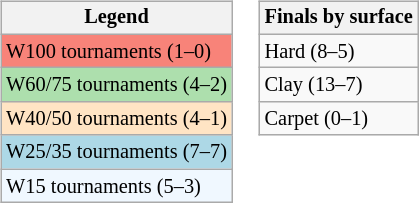<table>
<tr valign=top>
<td><br><table class="wikitable" style="font-size:85%">
<tr>
<th>Legend</th>
</tr>
<tr style="background:#f88379;">
<td>W100 tournaments (1–0)</td>
</tr>
<tr style="background:#addfad;">
<td>W60/75 tournaments (4–2)</td>
</tr>
<tr style="background:#ffe4c4;">
<td>W40/50 tournaments (4–1)</td>
</tr>
<tr style="background:lightblue;">
<td>W25/35 tournaments (7–7)</td>
</tr>
<tr style="background:#f0f8ff;">
<td>W15 tournaments (5–3)</td>
</tr>
</table>
</td>
<td><br><table class="wikitable" style="font-size:85%">
<tr>
<th>Finals by surface</th>
</tr>
<tr>
<td>Hard (8–5)</td>
</tr>
<tr>
<td>Clay (13–7)</td>
</tr>
<tr>
<td>Carpet (0–1)</td>
</tr>
</table>
</td>
</tr>
</table>
